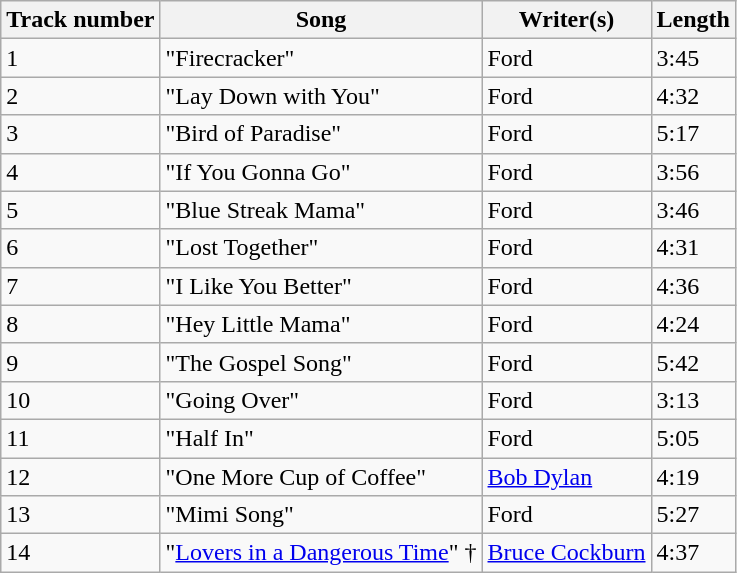<table class="wikitable">
<tr>
<th>Track number</th>
<th>Song</th>
<th>Writer(s)</th>
<th>Length</th>
</tr>
<tr>
<td>1</td>
<td>"Firecracker"</td>
<td>Ford</td>
<td>3:45</td>
</tr>
<tr>
<td>2</td>
<td>"Lay Down with You"</td>
<td>Ford</td>
<td>4:32</td>
</tr>
<tr>
<td>3</td>
<td>"Bird of Paradise"</td>
<td>Ford</td>
<td>5:17</td>
</tr>
<tr>
<td>4</td>
<td>"If You Gonna Go"</td>
<td>Ford</td>
<td>3:56</td>
</tr>
<tr>
<td>5</td>
<td>"Blue Streak Mama"</td>
<td>Ford</td>
<td>3:46</td>
</tr>
<tr>
<td>6</td>
<td>"Lost Together"</td>
<td>Ford</td>
<td>4:31</td>
</tr>
<tr>
<td>7</td>
<td>"I Like You Better"</td>
<td>Ford</td>
<td>4:36</td>
</tr>
<tr>
<td>8</td>
<td>"Hey Little Mama"</td>
<td>Ford</td>
<td>4:24</td>
</tr>
<tr>
<td>9</td>
<td>"The Gospel Song"</td>
<td>Ford</td>
<td>5:42</td>
</tr>
<tr>
<td>10</td>
<td>"Going Over"</td>
<td>Ford</td>
<td>3:13</td>
</tr>
<tr>
<td>11</td>
<td>"Half In"</td>
<td>Ford</td>
<td>5:05</td>
</tr>
<tr>
<td>12</td>
<td>"One More Cup of Coffee"</td>
<td><a href='#'>Bob Dylan</a></td>
<td>4:19</td>
</tr>
<tr>
<td>13</td>
<td>"Mimi Song"</td>
<td>Ford</td>
<td>5:27</td>
</tr>
<tr>
<td>14</td>
<td>"<a href='#'>Lovers in a Dangerous Time</a>" †</td>
<td><a href='#'>Bruce Cockburn</a></td>
<td>4:37</td>
</tr>
</table>
